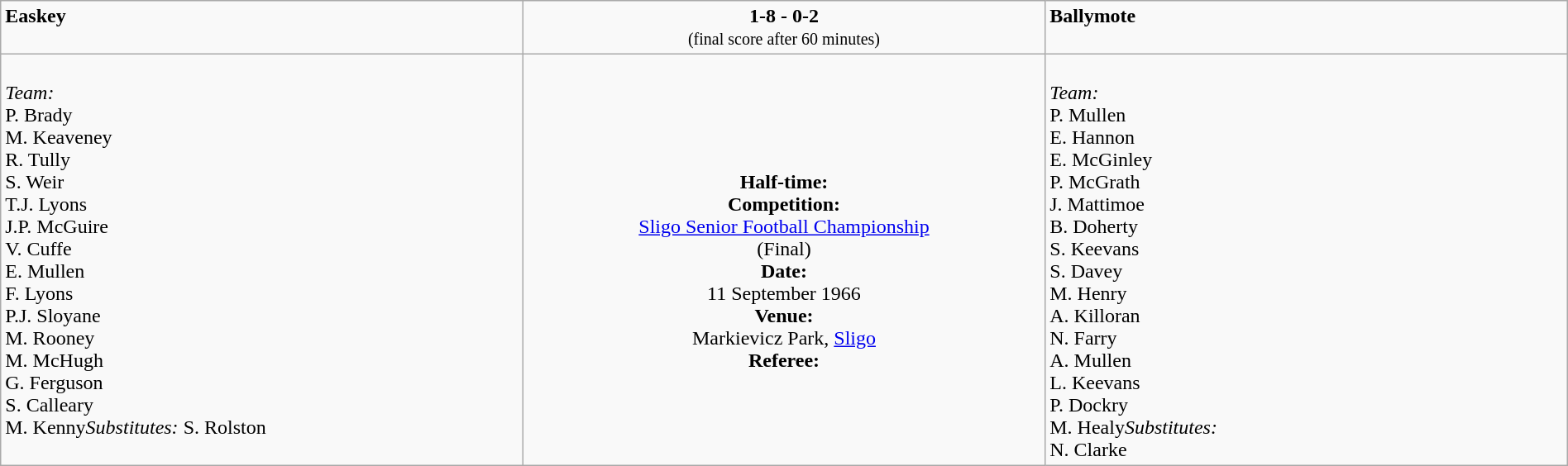<table border=0 class="wikitable" width=100%>
<tr>
<td width=33% valign=top><span><strong>Easkey</strong></span><br><small></small></td>
<td width=33% valign=top align=center><span><strong>1-8 - 0-2</strong></span><br><small>(final score after 60 minutes)</small></td>
<td width=33% valign=top><span><strong>Ballymote</strong></span><br><small></small></td>
</tr>
<tr>
<td valign=top><br><em>Team:</em>
<br>P. Brady
<br>M. Keaveney
<br>R. Tully
<br>S. Weir
<br>T.J. Lyons
<br>J.P. McGuire
<br>V. Cuffe
<br>E. Mullen
<br>F. Lyons
<br>P.J. Sloyane
<br>M. Rooney
<br>M. McHugh
<br>G. Ferguson
<br>S. Calleary
<br>M. Kenny<em>Substitutes:</em>
S. Rolston
<br></td>
<td valign=middle align=center><br><strong>Half-time:</strong><br><strong>Competition:</strong><br><a href='#'>Sligo Senior Football Championship</a><br>(Final)<br><strong>Date:</strong><br>11 September 1966<br><strong>Venue:</strong><br>Markievicz Park, <a href='#'>Sligo</a><br><strong>Referee:</strong><br></td>
<td valign=top><br><em>Team:</em>
<br>P. Mullen
<br>E. Hannon
<br>E. McGinley
<br>P. McGrath
<br>J. Mattimoe
<br>B. Doherty
<br>S. Keevans
<br>S. Davey
<br>M. Henry
<br>A. Killoran
<br>N. Farry
<br>A. Mullen
<br>L. Keevans
<br>P. Dockry
<br>M. Healy<em>Substitutes:</em>
<br>N. Clarke</td>
</tr>
</table>
